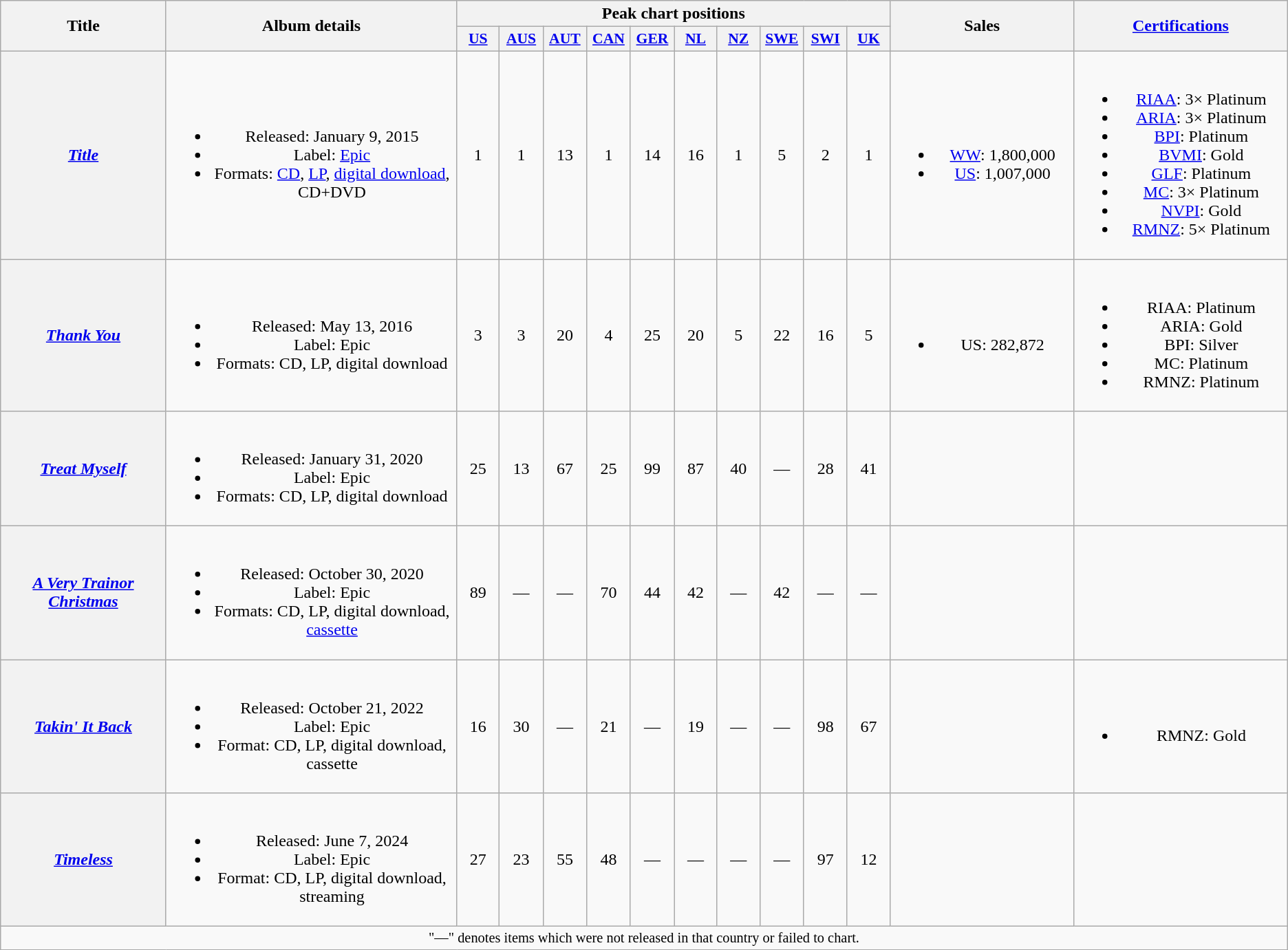<table class="wikitable plainrowheaders" style="text-align:center;">
<tr>
<th scope="col" rowspan="2" style="width:10em;">Title</th>
<th scope="col" rowspan="2" style="width:18em;">Album details</th>
<th scope="col" colspan="10">Peak chart positions</th>
<th scope="col" rowspan="2" style="width:11em;">Sales</th>
<th scope="col" rowspan="2" style="width:13em;"><a href='#'>Certifications</a></th>
</tr>
<tr>
<th scope="col" style="width:2.5em; font-size:90%;"><a href='#'>US</a><br></th>
<th scope="col" style="width:2.5em; font-size:90%;"><a href='#'>AUS</a><br></th>
<th scope="col" style="width:2.5em; font-size:90%;"><a href='#'>AUT</a><br></th>
<th scope="col" style="width:2.5em; font-size:90%;"><a href='#'>CAN</a><br></th>
<th scope="col" style="width:2.5em; font-size:90%;"><a href='#'>GER</a><br></th>
<th scope="col" style="width:2.5em; font-size:90%;"><a href='#'>NL</a><br></th>
<th scope="col" style="width:2.5em; font-size:90%;"><a href='#'>NZ</a><br></th>
<th scope="col" style="width:2.5em;font-size:90%;"><a href='#'>SWE</a><br></th>
<th scope="col" style="width:2.5em;font-size:90%;"><a href='#'>SWI</a><br></th>
<th scope="col" style="width:2.5em;font-size:90%;"><a href='#'>UK</a><br></th>
</tr>
<tr>
<th scope="row"><em><a href='#'>Title</a></em></th>
<td><br><ul><li>Released: January 9, 2015</li><li>Label: <a href='#'>Epic</a></li><li>Formats: <a href='#'>CD</a>, <a href='#'>LP</a>, <a href='#'>digital download</a>, CD+DVD</li></ul></td>
<td>1</td>
<td>1</td>
<td>13</td>
<td>1</td>
<td>14</td>
<td>16</td>
<td>1</td>
<td>5</td>
<td>2</td>
<td>1</td>
<td><br><ul><li><a href='#'>WW</a>: 1,800,000</li><li><a href='#'>US</a>: 1,007,000</li></ul></td>
<td><br><ul><li><a href='#'>RIAA</a>: 3× Platinum</li><li><a href='#'>ARIA</a>: 3× Platinum</li><li><a href='#'>BPI</a>: Platinum</li><li><a href='#'>BVMI</a>: Gold</li><li><a href='#'>GLF</a>: Platinum</li><li><a href='#'>MC</a>: 3× Platinum</li><li><a href='#'>NVPI</a>: Gold</li><li><a href='#'>RMNZ</a>: 5× Platinum</li></ul></td>
</tr>
<tr>
<th scope=row><em><a href='#'>Thank You</a></em></th>
<td><br><ul><li>Released: May 13, 2016</li><li>Label: Epic</li><li>Formats: CD, LP, digital download</li></ul></td>
<td>3</td>
<td>3</td>
<td>20</td>
<td>4</td>
<td>25</td>
<td>20</td>
<td>5</td>
<td>22</td>
<td>16</td>
<td>5</td>
<td><br><ul><li>US: 282,872</li></ul></td>
<td><br><ul><li>RIAA: Platinum</li><li>ARIA: Gold</li><li>BPI: Silver</li><li>MC: Platinum</li><li>RMNZ: Platinum</li></ul></td>
</tr>
<tr>
<th scope="row"><em><a href='#'>Treat Myself</a></em></th>
<td><br><ul><li>Released: January 31, 2020</li><li>Label: Epic</li><li>Formats: CD, LP, digital download</li></ul></td>
<td>25</td>
<td>13</td>
<td>67</td>
<td>25</td>
<td>99</td>
<td>87</td>
<td>40</td>
<td>—</td>
<td>28</td>
<td>41</td>
<td></td>
<td></td>
</tr>
<tr>
<th scope="row"><em><a href='#'>A Very Trainor Christmas</a></em></th>
<td><br><ul><li>Released: October 30, 2020</li><li>Label: Epic</li><li>Formats: CD, LP, digital download, <a href='#'>cassette</a></li></ul></td>
<td>89</td>
<td>—</td>
<td>—</td>
<td>70</td>
<td>44</td>
<td>42</td>
<td>—</td>
<td>42</td>
<td>—</td>
<td>—</td>
<td></td>
<td></td>
</tr>
<tr>
<th scope="row"><em><a href='#'>Takin' It Back</a></em></th>
<td><br><ul><li>Released: October 21, 2022</li><li>Label: Epic</li><li>Format: CD, LP, digital download, cassette</li></ul></td>
<td>16</td>
<td>30</td>
<td>—</td>
<td>21</td>
<td>—</td>
<td>19</td>
<td>—</td>
<td>—</td>
<td>98</td>
<td>67</td>
<td></td>
<td><br><ul><li>RMNZ: Gold</li></ul></td>
</tr>
<tr>
<th scope="row"><em><a href='#'>Timeless</a></em></th>
<td><br><ul><li>Released: June 7, 2024</li><li>Label: Epic</li><li>Format: CD, LP, digital download, streaming</li></ul></td>
<td>27</td>
<td>23</td>
<td>55</td>
<td>48</td>
<td>—</td>
<td>—</td>
<td>—</td>
<td>—</td>
<td>97</td>
<td>12</td>
<td></td>
<td></td>
</tr>
<tr>
<td colspan="14" style="font-size:85%">"—" denotes items which were not released in that country or failed to chart.</td>
</tr>
</table>
